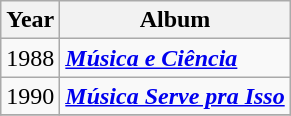<table class="wikitable">
<tr>
<th>Year</th>
<th>Album</th>
</tr>
<tr>
<td>1988</td>
<td><strong><em><a href='#'>Música e Ciência</a></em></strong> </td>
</tr>
<tr>
<td>1990</td>
<td><strong><em><a href='#'>Música Serve pra Isso</a></em></strong> </td>
</tr>
<tr>
</tr>
</table>
